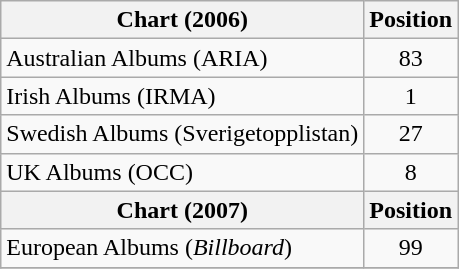<table class="wikitable sortable">
<tr>
<th align="left">Chart (2006)</th>
<th align="left">Position</th>
</tr>
<tr>
<td>Australian Albums (ARIA)</td>
<td style="text-align:center;">83</td>
</tr>
<tr>
<td>Irish Albums (IRMA)</td>
<td style="text-align:center;">1</td>
</tr>
<tr>
<td>Swedish Albums (Sverigetopplistan)</td>
<td style="text-align:center;">27</td>
</tr>
<tr>
<td>UK Albums (OCC)</td>
<td style="text-align:center;">8</td>
</tr>
<tr>
<th>Chart (2007)</th>
<th>Position</th>
</tr>
<tr>
<td>European Albums (<em>Billboard</em>)</td>
<td style="text-align:center;">99</td>
</tr>
<tr>
</tr>
</table>
